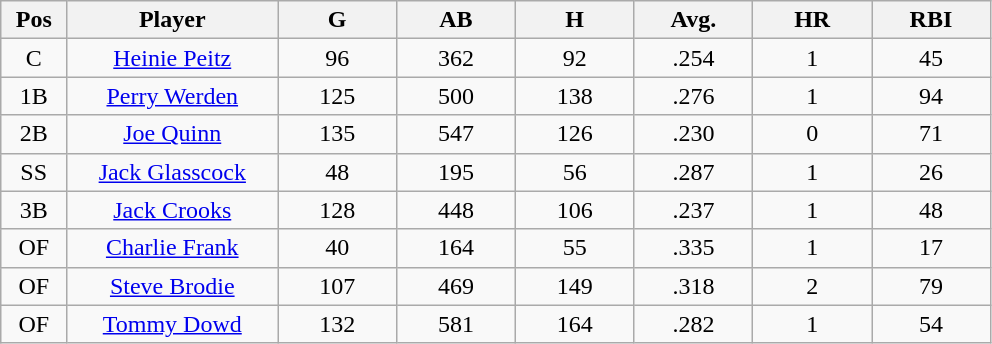<table class="wikitable sortable">
<tr>
<th bgcolor="#DDDDFF" width="5%">Pos</th>
<th bgcolor="#DDDDFF" width="16%">Player</th>
<th bgcolor="#DDDDFF" width="9%">G</th>
<th bgcolor="#DDDDFF" width="9%">AB</th>
<th bgcolor="#DDDDFF" width="9%">H</th>
<th bgcolor="#DDDDFF" width="9%">Avg.</th>
<th bgcolor="#DDDDFF" width="9%">HR</th>
<th bgcolor="#DDDDFF" width="9%">RBI</th>
</tr>
<tr align="center">
<td>C</td>
<td><a href='#'>Heinie Peitz</a></td>
<td>96</td>
<td>362</td>
<td>92</td>
<td>.254</td>
<td>1</td>
<td>45</td>
</tr>
<tr align=center>
<td>1B</td>
<td><a href='#'>Perry Werden</a></td>
<td>125</td>
<td>500</td>
<td>138</td>
<td>.276</td>
<td>1</td>
<td>94</td>
</tr>
<tr align=center>
<td>2B</td>
<td><a href='#'>Joe Quinn</a></td>
<td>135</td>
<td>547</td>
<td>126</td>
<td>.230</td>
<td>0</td>
<td>71</td>
</tr>
<tr align=center>
<td>SS</td>
<td><a href='#'>Jack Glasscock</a></td>
<td>48</td>
<td>195</td>
<td>56</td>
<td>.287</td>
<td>1</td>
<td>26</td>
</tr>
<tr align=center>
<td>3B</td>
<td><a href='#'>Jack Crooks</a></td>
<td>128</td>
<td>448</td>
<td>106</td>
<td>.237</td>
<td>1</td>
<td>48</td>
</tr>
<tr align=center>
<td>OF</td>
<td><a href='#'>Charlie Frank</a></td>
<td>40</td>
<td>164</td>
<td>55</td>
<td>.335</td>
<td>1</td>
<td>17</td>
</tr>
<tr align=center>
<td>OF</td>
<td><a href='#'>Steve Brodie</a></td>
<td>107</td>
<td>469</td>
<td>149</td>
<td>.318</td>
<td>2</td>
<td>79</td>
</tr>
<tr align=center>
<td>OF</td>
<td><a href='#'>Tommy Dowd</a></td>
<td>132</td>
<td>581</td>
<td>164</td>
<td>.282</td>
<td>1</td>
<td>54</td>
</tr>
</table>
